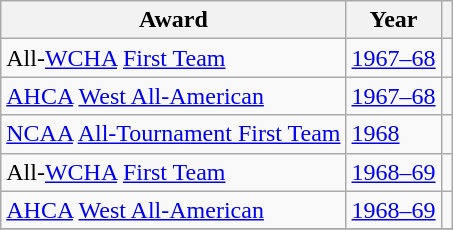<table class="wikitable">
<tr>
<th>Award</th>
<th>Year</th>
<th></th>
</tr>
<tr>
<td>All-<a href='#'>WCHA</a> <a href='#'>First Team</a></td>
<td><a href='#'>1967–68</a></td>
<td></td>
</tr>
<tr>
<td><a href='#'>AHCA</a> <a href='#'>West All-American</a></td>
<td><a href='#'>1967–68</a></td>
<td></td>
</tr>
<tr>
<td><a href='#'>NCAA</a> <a href='#'>All-Tournament First Team</a></td>
<td><a href='#'>1968</a></td>
<td></td>
</tr>
<tr>
<td>All-<a href='#'>WCHA</a> <a href='#'>First Team</a></td>
<td><a href='#'>1968–69</a></td>
<td></td>
</tr>
<tr>
<td><a href='#'>AHCA</a> <a href='#'>West All-American</a></td>
<td><a href='#'>1968–69</a></td>
<td></td>
</tr>
<tr>
</tr>
</table>
